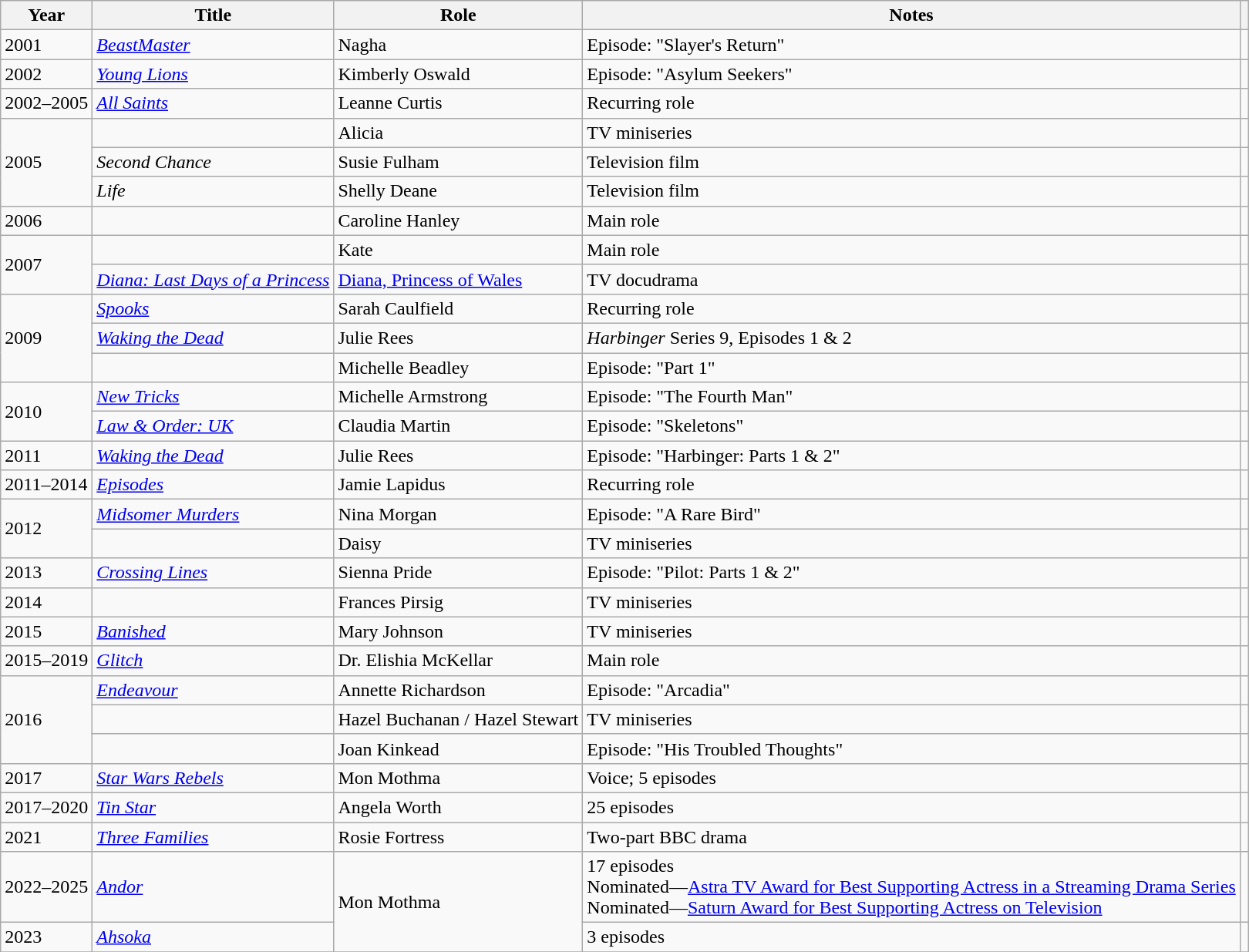<table class="wikitable sortable">
<tr>
<th>Year</th>
<th>Title</th>
<th>Role</th>
<th class="unsortable">Notes</th>
<th class="unsortable"></th>
</tr>
<tr>
<td>2001</td>
<td><em><a href='#'>BeastMaster</a></em></td>
<td>Nagha</td>
<td>Episode: "Slayer's Return"</td>
<td></td>
</tr>
<tr>
<td>2002</td>
<td><em><a href='#'>Young Lions</a></em></td>
<td>Kimberly Oswald</td>
<td>Episode: "Asylum Seekers"</td>
<td></td>
</tr>
<tr>
<td>2002–2005</td>
<td><em><a href='#'>All Saints</a></em></td>
<td>Leanne Curtis</td>
<td>Recurring role</td>
<td></td>
</tr>
<tr>
<td rowspan="3">2005</td>
<td><em></em></td>
<td>Alicia</td>
<td>TV miniseries</td>
<td></td>
</tr>
<tr>
<td><em>Second Chance</em></td>
<td>Susie Fulham</td>
<td>Television film</td>
<td></td>
</tr>
<tr>
<td><em>Life</em></td>
<td>Shelly Deane</td>
<td>Television film</td>
<td></td>
</tr>
<tr>
<td>2006</td>
<td><em></em></td>
<td>Caroline Hanley</td>
<td>Main role</td>
<td></td>
</tr>
<tr>
<td rowspan="2">2007</td>
<td><em></em></td>
<td>Kate</td>
<td>Main role</td>
<td></td>
</tr>
<tr>
<td><em><a href='#'>Diana: Last Days of a Princess</a></em></td>
<td><a href='#'>Diana, Princess of Wales</a></td>
<td>TV docudrama</td>
<td></td>
</tr>
<tr>
<td rowspan="3">2009</td>
<td><em><a href='#'>Spooks</a></em></td>
<td>Sarah Caulfield</td>
<td>Recurring role</td>
<td></td>
</tr>
<tr>
<td><em><a href='#'>Waking the Dead</a></em></td>
<td>Julie Rees</td>
<td><em>Harbinger</em> Series 9, Episodes 1 & 2</td>
<td></td>
</tr>
<tr>
<td><em></em></td>
<td>Michelle Beadley</td>
<td>Episode: "Part 1"</td>
<td></td>
</tr>
<tr>
<td rowspan="2">2010</td>
<td><em><a href='#'>New Tricks</a></em></td>
<td>Michelle Armstrong</td>
<td>Episode: "The Fourth Man"</td>
<td></td>
</tr>
<tr>
<td><em><a href='#'>Law & Order: UK</a></em></td>
<td>Claudia Martin</td>
<td>Episode: "Skeletons"</td>
<td></td>
</tr>
<tr>
<td>2011</td>
<td><em><a href='#'>Waking the Dead</a></em></td>
<td>Julie Rees</td>
<td>Episode: "Harbinger: Parts 1 & 2"</td>
<td></td>
</tr>
<tr>
<td>2011–2014</td>
<td><em><a href='#'>Episodes</a></em></td>
<td>Jamie Lapidus</td>
<td>Recurring role</td>
<td></td>
</tr>
<tr>
<td rowspan="2">2012</td>
<td><em><a href='#'>Midsomer Murders</a></em></td>
<td>Nina Morgan</td>
<td>Episode: "A Rare Bird"</td>
<td></td>
</tr>
<tr>
<td><em></em></td>
<td>Daisy</td>
<td>TV miniseries</td>
<td></td>
</tr>
<tr>
<td>2013</td>
<td><em><a href='#'>Crossing Lines</a></em></td>
<td>Sienna Pride</td>
<td>Episode: "Pilot: Parts 1 & 2"</td>
<td></td>
</tr>
<tr>
<td>2014</td>
<td><em></em></td>
<td>Frances Pirsig</td>
<td>TV miniseries</td>
<td></td>
</tr>
<tr>
<td>2015</td>
<td><em><a href='#'>Banished</a></em></td>
<td>Mary Johnson</td>
<td>TV miniseries</td>
<td></td>
</tr>
<tr>
<td>2015–2019</td>
<td><em><a href='#'>Glitch</a></em></td>
<td>Dr. Elishia McKellar</td>
<td>Main role</td>
<td></td>
</tr>
<tr>
<td rowspan="3">2016</td>
<td><em><a href='#'>Endeavour</a></em></td>
<td>Annette Richardson</td>
<td>Episode: "Arcadia"</td>
<td></td>
</tr>
<tr>
<td><em></em></td>
<td>Hazel Buchanan / Hazel Stewart</td>
<td>TV miniseries</td>
<td></td>
</tr>
<tr>
<td><em></em></td>
<td>Joan Kinkead</td>
<td>Episode: "His Troubled Thoughts"</td>
<td></td>
</tr>
<tr>
<td>2017</td>
<td><em><a href='#'>Star Wars Rebels</a></em></td>
<td>Mon Mothma</td>
<td>Voice; 5 episodes</td>
<td></td>
</tr>
<tr>
<td>2017–2020</td>
<td><em><a href='#'>Tin Star</a></em></td>
<td>Angela Worth</td>
<td>25 episodes</td>
<td></td>
</tr>
<tr>
<td>2021</td>
<td><em><a href='#'>Three Families</a></em></td>
<td>Rosie Fortress</td>
<td>Two-part BBC drama</td>
<td></td>
</tr>
<tr>
<td>2022–2025</td>
<td><em><a href='#'>Andor</a></em></td>
<td rowspan=2>Mon Mothma</td>
<td>17 episodes<br>Nominated—<a href='#'>Astra TV Award for Best Supporting Actress in a Streaming Drama Series</a><br>Nominated—<a href='#'>Saturn Award for Best Supporting Actress on Television</a></td>
<td></td>
</tr>
<tr>
<td>2023</td>
<td><em><a href='#'>Ahsoka</a></em></td>
<td>3 episodes</td>
<td></td>
</tr>
<tr>
</tr>
</table>
